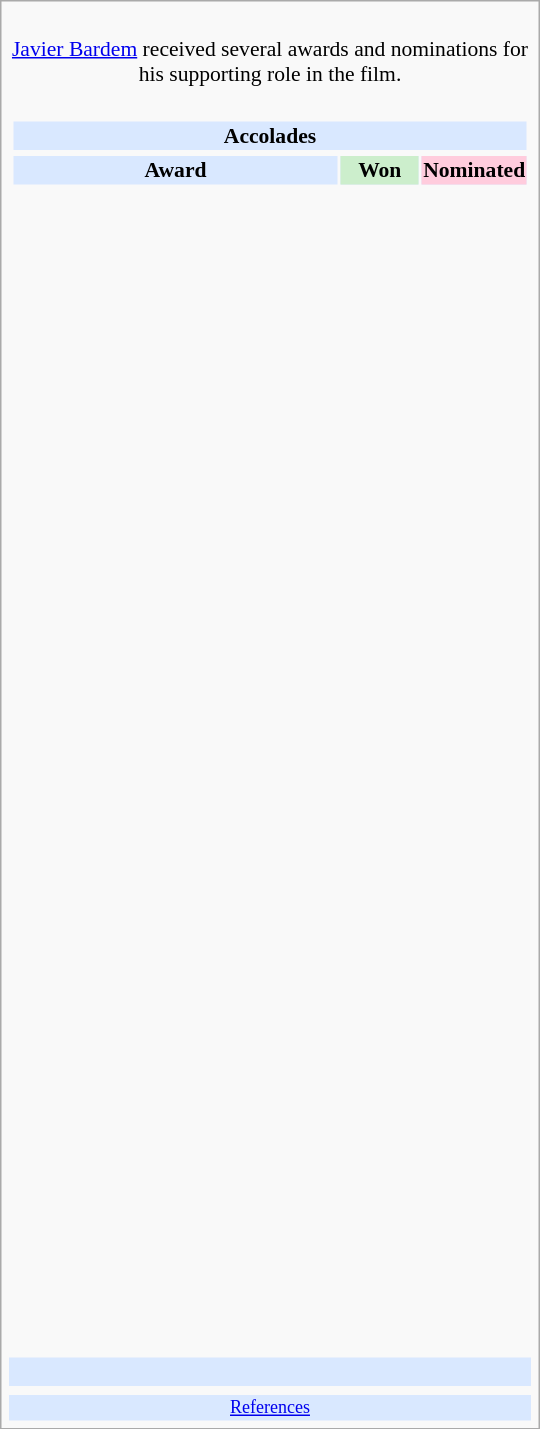<table class="infobox" style="width: 25em; text-align: left; font-size: 90%; vertical-align: middle;">
<tr>
<td colspan="3" style="text-align:center;"><br><a href='#'>Javier Bardem</a> received several awards and nominations for his supporting role in the film.</td>
</tr>
<tr>
<td colspan=3><br><table class="collapsible collapsed" width=100%>
<tr>
<th colspan=3 style="background-color: #D9E8FF; text-align: center;">Accolades</th>
</tr>
<tr>
</tr>
<tr style="background:#d9e8ff; text-align:center;">
<td style="text-align:center;"><strong>Award</strong></td>
<td style="text-align:center; background:#cec; text-size:0.9em; width:50px;"><strong>Won</strong></td>
<td style="text-align:center; background:#fcd; text-size:0.9em; width:50px;"><strong>Nominated</strong></td>
</tr>
<tr>
<td style="text-align:center;"><br></td>
<td></td>
<td></td>
</tr>
<tr>
<td style="text-align:center;"><br></td>
<td></td>
<td></td>
</tr>
<tr>
<td style="text-align:center;"><br></td>
<td></td>
<td></td>
</tr>
<tr>
<td style="text-align:center;"><br></td>
<td></td>
<td></td>
</tr>
<tr>
<td style="text-align:center;"><br></td>
<td></td>
<td></td>
</tr>
<tr>
<td style="text-align:center;"><br></td>
<td></td>
<td></td>
</tr>
<tr>
<td style="text-align:center;"><br></td>
<td></td>
<td></td>
</tr>
<tr>
<td style="text-align:center;"><br></td>
<td></td>
<td></td>
</tr>
<tr>
<td style="text-align:center;"><br></td>
<td></td>
<td></td>
</tr>
<tr>
<td style="text-align:center;"><br></td>
<td></td>
<td></td>
</tr>
<tr>
<td style="text-align:center;"><br></td>
<td></td>
<td></td>
</tr>
<tr>
<td style="text-align:center;"><br></td>
<td></td>
<td></td>
</tr>
<tr>
<td style="text-align:center;"><br></td>
<td></td>
<td></td>
</tr>
<tr>
<td style="text-align:center;"><br></td>
<td></td>
<td></td>
</tr>
<tr>
<td style="text-align:center;"><br></td>
<td></td>
<td></td>
</tr>
<tr>
<td style="text-align:center;"><br></td>
<td></td>
<td></td>
</tr>
<tr>
<td style="text-align:center;"><br></td>
<td></td>
<td></td>
</tr>
<tr>
<td style="text-align:center;"><br></td>
<td></td>
<td></td>
</tr>
<tr>
<td style="text-align:center;"><br></td>
<td></td>
<td></td>
</tr>
<tr>
<td style="text-align:center;"><br></td>
<td></td>
<td></td>
</tr>
<tr>
<td style="text-align:center;"><br></td>
<td></td>
<td></td>
</tr>
<tr>
<td style="text-align:center;"><br></td>
<td></td>
<td></td>
</tr>
<tr>
<td style="text-align:center;"><br></td>
<td></td>
<td></td>
</tr>
<tr>
<td style="text-align:center;"><br></td>
<td></td>
<td></td>
</tr>
<tr>
<td style="text-align:center;"><br></td>
<td></td>
<td></td>
</tr>
<tr>
<td style="text-align:center;"><br></td>
<td></td>
<td></td>
</tr>
<tr>
<td style="text-align:center;"><br></td>
<td></td>
<td></td>
</tr>
<tr>
<td style="text-align:center;"><br></td>
<td></td>
<td></td>
</tr>
<tr>
<td style="text-align:center;"><br></td>
<td></td>
<td></td>
</tr>
<tr>
<td style="text-align:center;"><br></td>
<td></td>
<td></td>
</tr>
<tr>
<td style="text-align:center;"><br></td>
<td></td>
<td></td>
</tr>
<tr>
<td style="text-align:center;"><br></td>
<td></td>
<td></td>
</tr>
<tr>
<td style="text-align:center;"><br></td>
<td></td>
<td></td>
</tr>
<tr>
<td style="text-align:center;"><br></td>
<td></td>
<td></td>
</tr>
<tr>
<td style="text-align:center;"><br></td>
<td></td>
<td></td>
</tr>
<tr>
<td style="text-align:center;"><br></td>
<td></td>
<td></td>
</tr>
<tr>
<td style="text-align:center;"><br></td>
<td></td>
<td></td>
</tr>
</table>
</td>
</tr>
<tr style="background:#d9e8ff;">
<td style="text-align:center;" colspan="3"><br></td>
</tr>
<tr>
<td></td>
<td></td>
<td></td>
</tr>
<tr style="background:#d9e8ff;">
<td colspan="3" style="font-size: smaller; text-align:center;"><a href='#'>References</a></td>
</tr>
</table>
